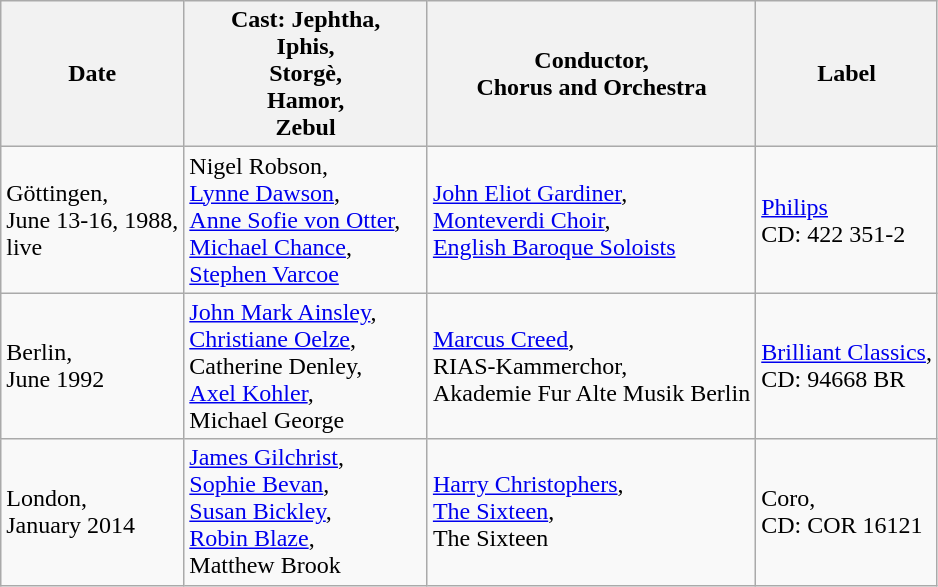<table class="wikitable">
<tr>
<th>Date</th>
<th width="155">Cast: Jephtha,<br>Iphis,<br>Storgè,<br>Hamor,<br>Zebul</th>
<th>Conductor,<br>Chorus and Orchestra</th>
<th>Label</th>
</tr>
<tr>
<td>Göttingen,<br>June 13-16, 1988,<br>live</td>
<td>Nigel Robson,<br><a href='#'>Lynne Dawson</a>,<br><a href='#'>Anne Sofie von Otter</a>,<br><a href='#'>Michael Chance</a>,<br><a href='#'>Stephen Varcoe</a></td>
<td><a href='#'>John Eliot Gardiner</a>,<br><a href='#'>Monteverdi Choir</a>,<br><a href='#'>English Baroque Soloists</a></td>
<td><a href='#'>Philips</a><br>CD: 422 351-2</td>
</tr>
<tr>
<td>Berlin,<br>June 1992</td>
<td><a href='#'>John Mark Ainsley</a>,<br><a href='#'>Christiane Oelze</a>,<br>Catherine Denley,<br><a href='#'>Axel Kohler</a>,<br>Michael George</td>
<td><a href='#'>Marcus Creed</a>,<br>RIAS‐Kammerchor,<br>Akademie Fur Alte Musik Berlin</td>
<td><a href='#'>Brilliant Classics</a>,<br>CD: 94668 BR</td>
</tr>
<tr>
<td>London,<br>January 2014</td>
<td><a href='#'>James Gilchrist</a>,<br><a href='#'>Sophie Bevan</a>,<br><a href='#'>Susan Bickley</a>,<br><a href='#'>Robin Blaze</a>,<br>Matthew Brook</td>
<td><a href='#'>Harry Christophers</a>,<br><a href='#'>The Sixteen</a>,<br>The Sixteen</td>
<td>Coro,<br>CD: COR 16121</td>
</tr>
</table>
